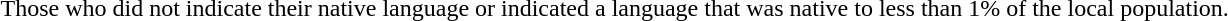<table>
<tr>
<td> Those who did not indicate their native language or indicated a language that was native to less than 1% of the local population.</td>
</tr>
</table>
